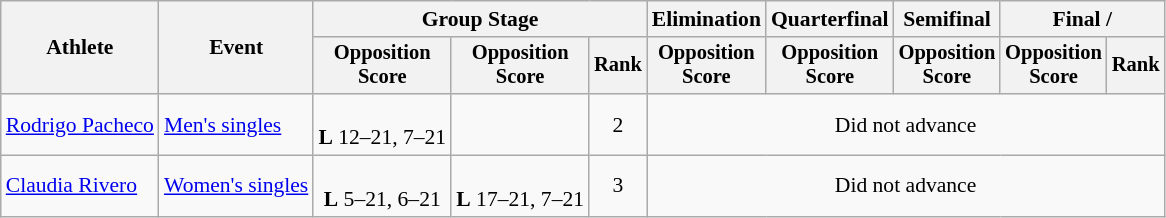<table class="wikitable" style="font-size:90%">
<tr>
<th rowspan=2>Athlete</th>
<th rowspan=2>Event</th>
<th colspan=3>Group Stage</th>
<th>Elimination</th>
<th>Quarterfinal</th>
<th>Semifinal</th>
<th colspan=2>Final / </th>
</tr>
<tr style="font-size:95%">
<th>Opposition<br>Score</th>
<th>Opposition<br>Score</th>
<th>Rank</th>
<th>Opposition<br>Score</th>
<th>Opposition<br>Score</th>
<th>Opposition<br>Score</th>
<th>Opposition<br>Score</th>
<th>Rank</th>
</tr>
<tr align=center>
<td align=left><a href='#'>Rodrigo Pacheco</a></td>
<td align=left><a href='#'>Men's singles</a></td>
<td> <br><strong>L</strong> 12–21, 7–21</td>
<td></td>
<td>2</td>
<td colspan=5>Did not advance</td>
</tr>
<tr align=center>
<td align=left><a href='#'>Claudia Rivero</a></td>
<td align=left><a href='#'>Women's singles</a></td>
<td> <br><strong>L</strong> 5–21, 6–21</td>
<td> <br><strong>L</strong> 17–21, 7–21</td>
<td>3</td>
<td colspan=5>Did not advance</td>
</tr>
</table>
